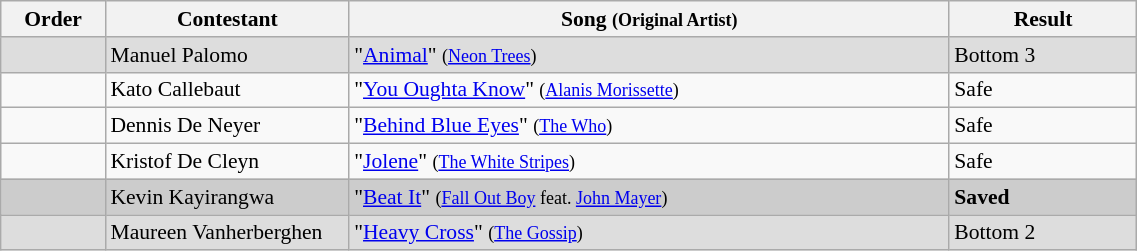<table class="wikitable" style="font-size:90%; width:60%; text-align: left;">
<tr>
<th width="05%">Order</th>
<th width="13%">Contestant</th>
<th width="32%">Song <small>(Original Artist)</small></th>
<th width="10%">Result</th>
</tr>
<tr>
<td bgcolor="DDDDDD"></td>
<td bgcolor="DDDDDD">Manuel Palomo</td>
<td bgcolor="DDDDDD">"<a href='#'>Animal</a>" <small>(<a href='#'>Neon Trees</a>)</small></td>
<td bgcolor="DDDDDD">Bottom 3</td>
</tr>
<tr>
<td></td>
<td>Kato Callebaut</td>
<td>"<a href='#'>You Oughta Know</a>" <small>(<a href='#'>Alanis Morissette</a>)</small></td>
<td>Safe</td>
</tr>
<tr>
<td></td>
<td>Dennis De Neyer</td>
<td>"<a href='#'>Behind Blue Eyes</a>" <small>(<a href='#'>The Who</a>)</small></td>
<td>Safe</td>
</tr>
<tr>
<td></td>
<td>Kristof De Cleyn</td>
<td>"<a href='#'>Jolene</a>" <small>(<a href='#'>The White Stripes</a>)</small></td>
<td>Safe</td>
</tr>
<tr>
<td bgcolor="CCCCCC"></td>
<td bgcolor="CCCCCC">Kevin Kayirangwa</td>
<td bgcolor="CCCCCC">"<a href='#'>Beat It</a>" <small>(<a href='#'>Fall Out Boy</a> feat. <a href='#'>John Mayer</a>)</small></td>
<td bgcolor="CCCCCC"><strong>Saved</strong></td>
</tr>
<tr>
<td bgcolor="DDDDDD"></td>
<td bgcolor="DDDDDD">Maureen Vanherberghen</td>
<td bgcolor="DDDDDD">"<a href='#'>Heavy Cross</a>" <small>(<a href='#'>The Gossip</a>)</small></td>
<td bgcolor="DDDDDD">Bottom 2</td>
</tr>
</table>
